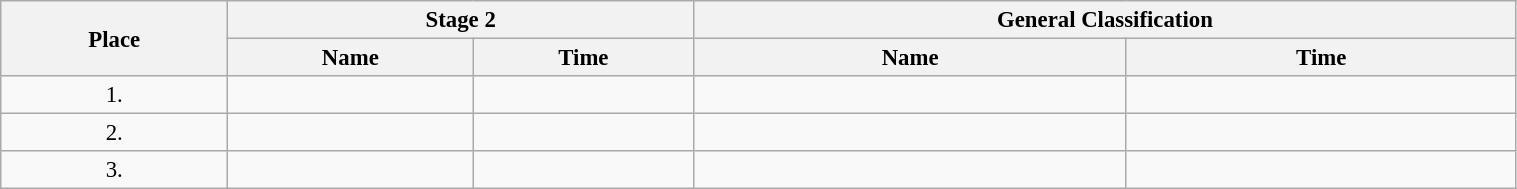<table class=wikitable style="font-size:95%" width="80%">
<tr>
<th rowspan="2">Place</th>
<th colspan="2">Stage 2</th>
<th colspan="2">General Classification</th>
</tr>
<tr>
<th>Name</th>
<th>Time</th>
<th>Name</th>
<th>Time</th>
</tr>
<tr>
<td align="center">1.</td>
<td></td>
<td></td>
<td></td>
<td></td>
</tr>
<tr>
<td align="center">2.</td>
<td></td>
<td></td>
<td></td>
<td></td>
</tr>
<tr>
<td align="center">3.</td>
<td></td>
<td></td>
<td></td>
<td></td>
</tr>
</table>
